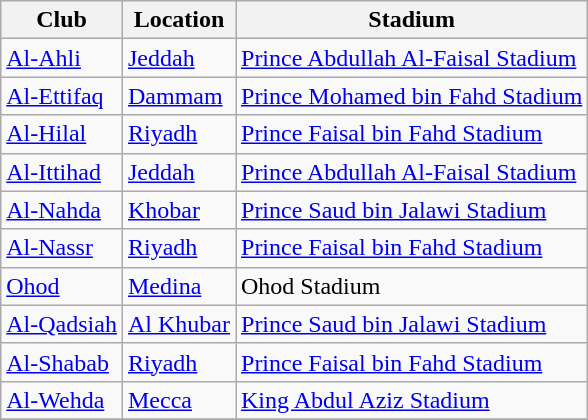<table class="wikitable sortable">
<tr>
<th>Club</th>
<th>Location</th>
<th>Stadium</th>
</tr>
<tr>
<td><a href='#'>Al-Ahli</a></td>
<td><a href='#'>Jeddah</a></td>
<td><a href='#'>Prince Abdullah Al-Faisal Stadium</a></td>
</tr>
<tr>
<td><a href='#'>Al-Ettifaq</a></td>
<td><a href='#'>Dammam</a></td>
<td><a href='#'>Prince Mohamed bin Fahd Stadium</a></td>
</tr>
<tr>
<td><a href='#'>Al-Hilal</a></td>
<td><a href='#'>Riyadh</a></td>
<td><a href='#'>Prince Faisal bin Fahd Stadium</a></td>
</tr>
<tr>
<td><a href='#'>Al-Ittihad</a></td>
<td><a href='#'>Jeddah</a></td>
<td><a href='#'>Prince Abdullah Al-Faisal Stadium</a></td>
</tr>
<tr>
<td><a href='#'>Al-Nahda</a></td>
<td><a href='#'>Khobar</a></td>
<td><a href='#'>Prince Saud bin Jalawi Stadium</a></td>
</tr>
<tr>
<td><a href='#'>Al-Nassr</a></td>
<td><a href='#'>Riyadh</a></td>
<td><a href='#'>Prince Faisal bin Fahd Stadium</a></td>
</tr>
<tr>
<td><a href='#'>Ohod</a></td>
<td><a href='#'>Medina</a></td>
<td>Ohod Stadium</td>
</tr>
<tr>
<td><a href='#'>Al-Qadsiah</a></td>
<td><a href='#'>Al Khubar</a></td>
<td><a href='#'>Prince Saud bin Jalawi Stadium</a></td>
</tr>
<tr>
<td><a href='#'>Al-Shabab</a></td>
<td><a href='#'>Riyadh</a></td>
<td><a href='#'>Prince Faisal bin Fahd Stadium</a></td>
</tr>
<tr>
<td><a href='#'>Al-Wehda</a></td>
<td><a href='#'>Mecca</a></td>
<td><a href='#'>King Abdul Aziz Stadium</a></td>
</tr>
<tr>
</tr>
</table>
